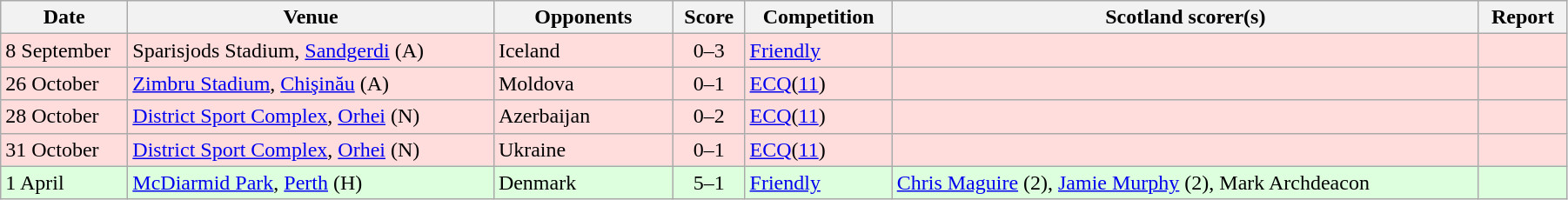<table class="wikitable" width=95%>
<tr>
<th width=90>Date</th>
<th>Venue</th>
<th width=130>Opponents</th>
<th>Score</th>
<th>Competition</th>
<th>Scotland scorer(s)</th>
<th>Report</th>
</tr>
<tr bgcolor=#ffdddd>
<td>8 September</td>
<td>Sparisjods Stadium, <a href='#'>Sandgerdi</a> (A)</td>
<td> Iceland</td>
<td align=center>0–3</td>
<td><a href='#'>Friendly</a></td>
<td></td>
<td></td>
</tr>
<tr bgcolor=#ffdddd>
<td>26 October</td>
<td><a href='#'>Zimbru Stadium</a>, <a href='#'>Chişinău</a> (A)</td>
<td> Moldova</td>
<td align=center>0–1</td>
<td><a href='#'>ECQ</a>(<a href='#'>11</a>)</td>
<td></td>
<td></td>
</tr>
<tr bgcolor=#ffdddd>
<td>28 October</td>
<td><a href='#'>District Sport Complex</a>, <a href='#'>Orhei</a> (N)</td>
<td> Azerbaijan</td>
<td align=center>0–2</td>
<td><a href='#'>ECQ</a>(<a href='#'>11</a>)</td>
<td></td>
<td></td>
</tr>
<tr bgcolor=#ffdddd>
<td>31 October</td>
<td><a href='#'>District Sport Complex</a>, <a href='#'>Orhei</a> (N)</td>
<td> Ukraine</td>
<td align=center>0–1</td>
<td><a href='#'>ECQ</a>(<a href='#'>11</a>)</td>
<td></td>
<td></td>
</tr>
<tr bgcolor=#ddffdd>
<td>1 April</td>
<td><a href='#'>McDiarmid Park</a>, <a href='#'>Perth</a> (H)</td>
<td> Denmark</td>
<td align=center>5–1</td>
<td><a href='#'>Friendly</a></td>
<td><a href='#'>Chris Maguire</a> (2), <a href='#'>Jamie Murphy</a> (2), Mark Archdeacon</td>
<td></td>
</tr>
</table>
